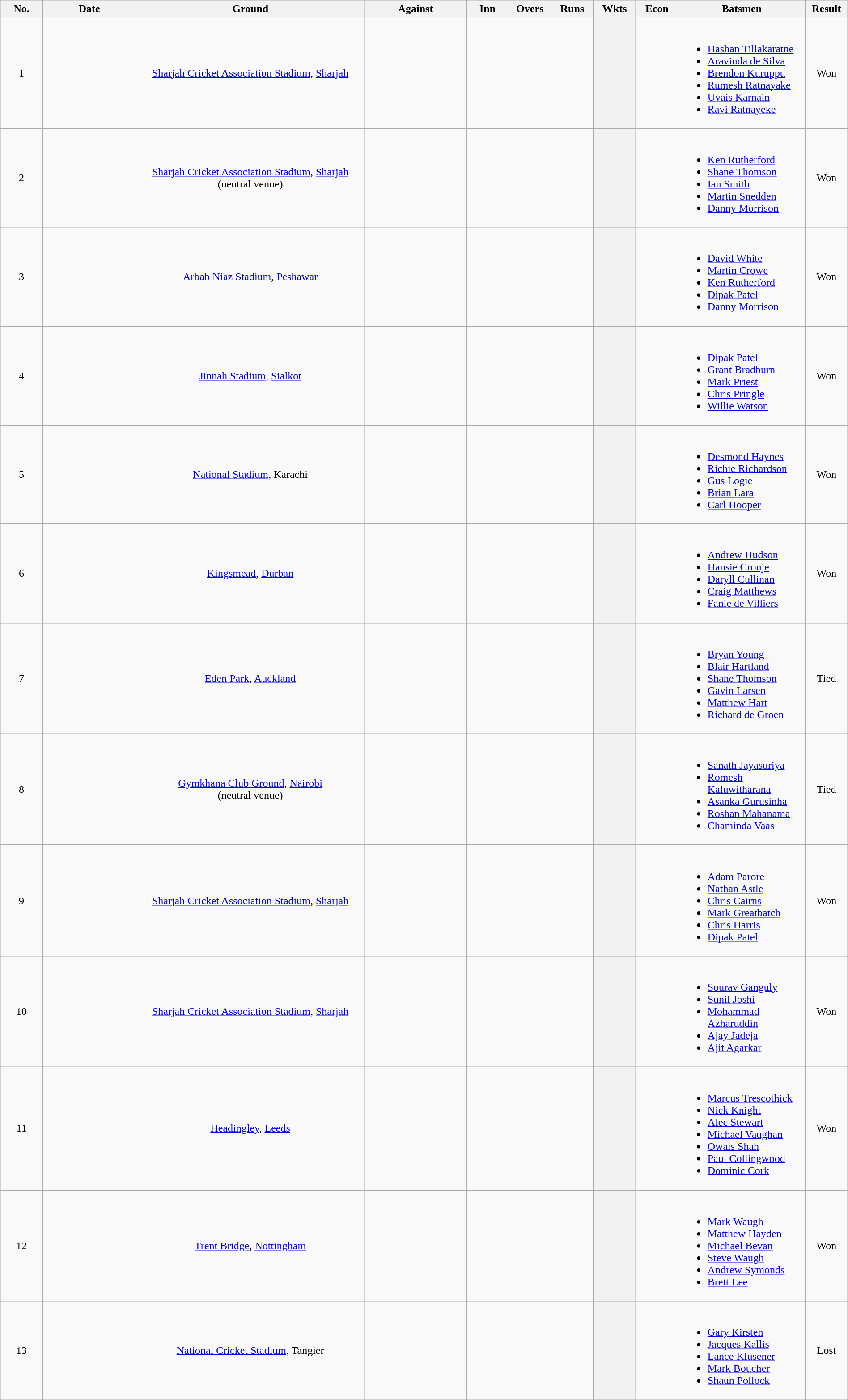<table class="wikitable plainrowheaders sortable" style="width: 100%;">
<tr>
<th style="width:5%;">No.</th>
<th style="width:11%;">Date</th>
<th style="width:27%;">Ground</th>
<th style="width:12%;">Against</th>
<th style="width:5%;">Inn</th>
<th style="width:5%;">Overs</th>
<th style="width:5%;">Runs</th>
<th style="width:5%;">Wkts</th>
<th style="width:5%;">Econ</th>
<th style="width:15%;" class="unsortable">Batsmen</th>
<th style="width:5%;">Result</th>
</tr>
<tr align=center>
<td>1</td>
<td></td>
<td><a href='#'>Sharjah Cricket Association Stadium</a>, <a href='#'>Sharjah</a></td>
<td></td>
<td></td>
<td></td>
<td></td>
<th scope="row"></th>
<td></td>
<td align=left><br><ul><li><a href='#'>Hashan Tillakaratne</a></li><li><a href='#'>Aravinda de Silva</a></li><li><a href='#'>Brendon Kuruppu</a></li><li><a href='#'>Rumesh Ratnayake</a></li><li><a href='#'>Uvais Karnain</a></li><li><a href='#'>Ravi Ratnayeke</a></li></ul></td>
<td>Won</td>
</tr>
<tr align=center>
<td>2</td>
<td> </td>
<td><a href='#'>Sharjah Cricket Association Stadium</a>, <a href='#'>Sharjah</a><br>(neutral venue)</td>
<td></td>
<td></td>
<td></td>
<td></td>
<th scope="row"></th>
<td></td>
<td align=left><br><ul><li><a href='#'>Ken Rutherford</a></li><li><a href='#'>Shane Thomson</a></li><li><a href='#'>Ian Smith</a></li><li><a href='#'>Martin Snedden</a></li><li><a href='#'>Danny Morrison</a></li></ul></td>
<td>Won</td>
</tr>
<tr align=center>
<td>3</td>
<td></td>
<td><a href='#'>Arbab Niaz Stadium</a>, <a href='#'>Peshawar</a></td>
<td></td>
<td></td>
<td></td>
<td></td>
<th scope="row"></th>
<td></td>
<td align=left><br><ul><li><a href='#'>David White</a></li><li><a href='#'>Martin Crowe</a></li><li><a href='#'>Ken Rutherford</a></li><li><a href='#'>Dipak Patel</a></li><li><a href='#'>Danny Morrison</a></li></ul></td>
<td>Won</td>
</tr>
<tr align=center>
<td>4</td>
<td></td>
<td><a href='#'>Jinnah Stadium</a>, <a href='#'>Sialkot</a></td>
<td></td>
<td></td>
<td></td>
<td></td>
<th scope="row"></th>
<td></td>
<td align=left><br><ul><li><a href='#'>Dipak Patel</a></li><li><a href='#'>Grant Bradburn</a></li><li><a href='#'>Mark Priest</a></li><li><a href='#'>Chris Pringle</a></li><li><a href='#'>Willie Watson</a></li></ul></td>
<td>Won</td>
</tr>
<tr align=center>
<td>5</td>
<td> </td>
<td><a href='#'>National Stadium</a>, Karachi</td>
<td></td>
<td></td>
<td></td>
<td></td>
<th scope="row"></th>
<td></td>
<td align=left><br><ul><li><a href='#'>Desmond Haynes</a></li><li><a href='#'>Richie Richardson</a></li><li><a href='#'>Gus Logie</a></li><li><a href='#'>Brian Lara</a></li><li><a href='#'>Carl Hooper</a></li></ul></td>
<td>Won</td>
</tr>
<tr align=center>
<td>6</td>
<td> </td>
<td><a href='#'>Kingsmead</a>, <a href='#'>Durban</a></td>
<td></td>
<td></td>
<td></td>
<td></td>
<th scope="row"></th>
<td></td>
<td align=left><br><ul><li><a href='#'>Andrew Hudson</a></li><li><a href='#'>Hansie Cronje</a></li><li><a href='#'>Daryll Cullinan</a></li><li><a href='#'>Craig Matthews</a></li><li><a href='#'>Fanie de Villiers</a></li></ul></td>
<td>Won</td>
</tr>
<tr align=center>
<td>7</td>
<td> </td>
<td><a href='#'>Eden Park</a>, <a href='#'>Auckland</a></td>
<td></td>
<td></td>
<td></td>
<td></td>
<th scope="row"></th>
<td></td>
<td align=left><br><ul><li><a href='#'>Bryan Young</a></li><li><a href='#'>Blair Hartland</a></li><li><a href='#'>Shane Thomson</a></li><li><a href='#'>Gavin Larsen</a></li><li><a href='#'>Matthew Hart</a></li><li><a href='#'>Richard de Groen</a></li></ul></td>
<td>Tied</td>
</tr>
<tr align=center>
<td>8</td>
<td> </td>
<td><a href='#'>Gymkhana Club Ground</a>, <a href='#'>Nairobi</a><br>(neutral venue)</td>
<td></td>
<td></td>
<td></td>
<td></td>
<th scope="row"></th>
<td></td>
<td align=left><br><ul><li><a href='#'>Sanath Jayasuriya</a></li><li><a href='#'>Romesh Kaluwitharana</a></li><li><a href='#'>Asanka Gurusinha</a></li><li><a href='#'>Roshan Mahanama</a></li><li><a href='#'>Chaminda Vaas</a></li></ul></td>
<td>Tied</td>
</tr>
<tr align=center>
<td>9</td>
<td> </td>
<td><a href='#'>Sharjah Cricket Association Stadium</a>, <a href='#'>Sharjah</a></td>
<td></td>
<td></td>
<td></td>
<td></td>
<th scope="row"></th>
<td></td>
<td align=left><br><ul><li><a href='#'>Adam Parore</a></li><li><a href='#'>Nathan Astle</a></li><li><a href='#'>Chris Cairns</a></li><li><a href='#'>Mark Greatbatch</a></li><li><a href='#'>Chris Harris</a></li><li><a href='#'>Dipak Patel</a></li></ul></td>
<td>Won</td>
</tr>
<tr align=center>
<td>10</td>
<td></td>
<td><a href='#'>Sharjah Cricket Association Stadium</a>, <a href='#'>Sharjah</a></td>
<td></td>
<td></td>
<td></td>
<td></td>
<th scope="row"></th>
<td></td>
<td align=left><br><ul><li><a href='#'>Sourav Ganguly</a></li><li><a href='#'>Sunil Joshi</a></li><li><a href='#'>Mohammad Azharuddin</a></li><li><a href='#'>Ajay Jadeja</a></li><li><a href='#'>Ajit Agarkar</a></li></ul></td>
<td>Won</td>
</tr>
<tr align=center>
<td>11</td>
<td> </td>
<td><a href='#'>Headingley</a>, <a href='#'>Leeds</a></td>
<td></td>
<td></td>
<td></td>
<td></td>
<th scope="row"></th>
<td></td>
<td align=left><br><ul><li><a href='#'>Marcus Trescothick</a></li><li><a href='#'>Nick Knight</a></li><li><a href='#'>Alec Stewart</a></li><li><a href='#'>Michael Vaughan</a></li><li><a href='#'>Owais Shah</a></li><li><a href='#'>Paul Collingwood</a></li><li><a href='#'>Dominic Cork</a></li></ul></td>
<td>Won</td>
</tr>
<tr align=center>
<td>12</td>
<td> </td>
<td><a href='#'>Trent Bridge</a>, <a href='#'>Nottingham</a></td>
<td></td>
<td></td>
<td></td>
<td></td>
<th scope="row"></th>
<td></td>
<td align=left><br><ul><li><a href='#'>Mark Waugh</a></li><li><a href='#'>Matthew Hayden</a></li><li><a href='#'>Michael Bevan</a></li><li><a href='#'>Steve Waugh</a></li><li><a href='#'>Andrew Symonds</a></li><li><a href='#'>Brett Lee</a></li></ul></td>
<td>Won</td>
</tr>
<tr align=center>
<td>13</td>
<td></td>
<td><a href='#'>National Cricket Stadium</a>, Tangier</td>
<td></td>
<td></td>
<td></td>
<td></td>
<th scope="row"></th>
<td></td>
<td align=left><br><ul><li><a href='#'>Gary Kirsten</a></li><li><a href='#'>Jacques Kallis</a></li><li><a href='#'>Lance Klusener</a></li><li><a href='#'>Mark Boucher</a></li><li><a href='#'>Shaun Pollock</a></li></ul></td>
<td>Lost</td>
</tr>
</table>
